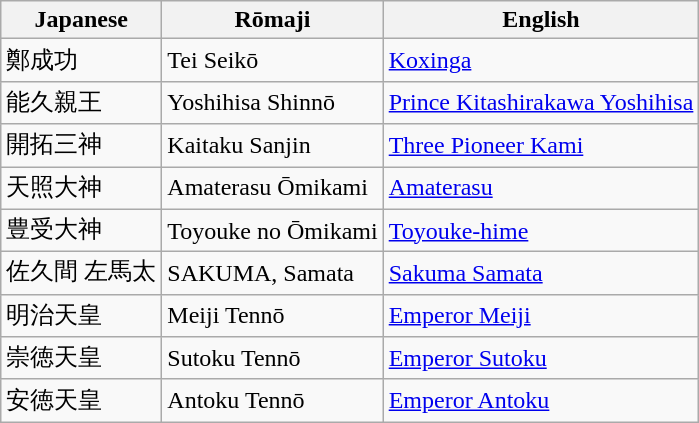<table class=wikitable>
<tr>
<th>Japanese</th>
<th>Rōmaji</th>
<th>English</th>
</tr>
<tr>
<td>鄭成功</td>
<td>Tei Seikō</td>
<td><a href='#'>Koxinga</a></td>
</tr>
<tr>
<td>能久親王</td>
<td>Yoshihisa Shinnō</td>
<td><a href='#'>Prince Kitashirakawa Yoshihisa</a></td>
</tr>
<tr>
<td>開拓三神</td>
<td>Kaitaku Sanjin</td>
<td><a href='#'>Three Pioneer Kami</a></td>
</tr>
<tr>
<td>天照大神</td>
<td>Amaterasu Ōmikami</td>
<td><a href='#'>Amaterasu</a></td>
</tr>
<tr>
<td>豊受大神</td>
<td>Toyouke no Ōmikami</td>
<td><a href='#'>Toyouke-hime</a></td>
</tr>
<tr>
<td>佐久間 左馬太</td>
<td>SAKUMA, Samata</td>
<td><a href='#'>Sakuma Samata</a></td>
</tr>
<tr>
<td>明治天皇</td>
<td>Meiji Tennō</td>
<td><a href='#'>Emperor Meiji</a></td>
</tr>
<tr>
<td>崇徳天皇</td>
<td>Sutoku Tennō</td>
<td><a href='#'>Emperor Sutoku</a></td>
</tr>
<tr>
<td>安徳天皇</td>
<td>Antoku Tennō</td>
<td><a href='#'>Emperor Antoku</a></td>
</tr>
</table>
